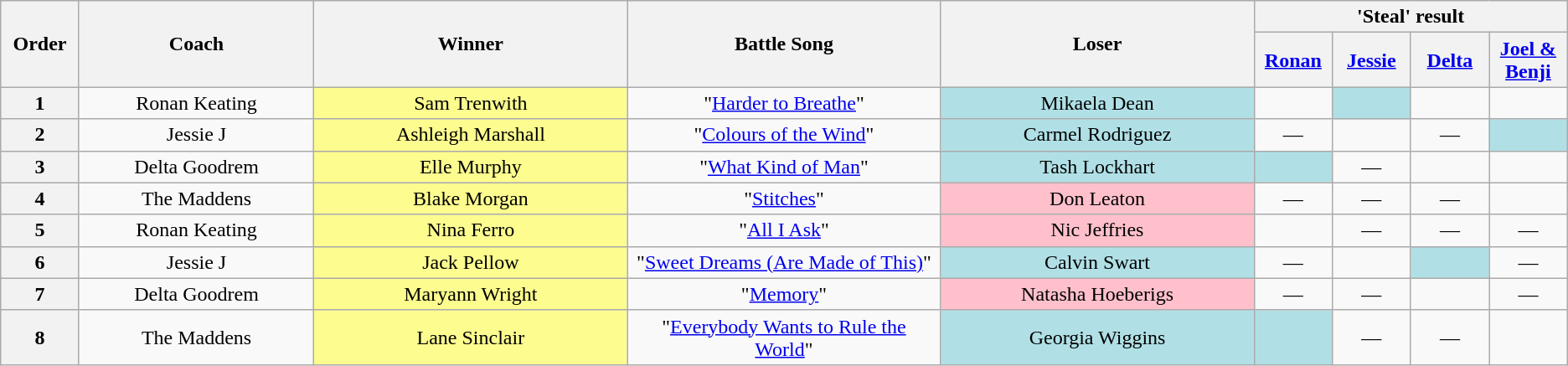<table class="wikitable" style="text-align: center; width: auto;">
<tr>
<th rowspan="2" style="width:5%;">Order</th>
<th rowspan="2" style="width:15%;">Coach</th>
<th rowspan="2" style="width:20%;">Winner</th>
<th rowspan="2" style="width:20%;">Battle Song</th>
<th rowspan="2" style="width:20%;">Loser</th>
<th colspan="4" style="width:20%;">'Steal' result</th>
</tr>
<tr>
<th style="width:5%;"><a href='#'>Ronan</a></th>
<th style="width:5%;"><a href='#'>Jessie</a></th>
<th style="width:5%;"><a href='#'>Delta</a></th>
<th style="width:5%;"><a href='#'>Joel & Benji</a></th>
</tr>
<tr>
<th>1</th>
<td>Ronan Keating</td>
<td style="background-color:#fdfc8f;">Sam Trenwith</td>
<td>"<a href='#'>Harder to Breathe</a>"</td>
<td style="background:#B0E0E6">Mikaela Dean</td>
<td></td>
<td style="background:#B0E0E6;"><strong></strong></td>
<td><strong></strong></td>
<td><strong></strong></td>
</tr>
<tr>
<th>2</th>
<td>Jessie J</td>
<td style="background-color:#fdfc8f;">Ashleigh Marshall</td>
<td>"<a href='#'>Colours of the Wind</a>"</td>
<td style="background:#B0E0E6">Carmel Rodriguez</td>
<td>—</td>
<td></td>
<td>—</td>
<td style="background:#B0E0E6;"><strong></strong></td>
</tr>
<tr>
<th>3</th>
<td>Delta Goodrem</td>
<td style="background-color:#fdfc8f;">Elle Murphy</td>
<td>"<a href='#'>What Kind of Man</a>"</td>
<td style="background:#B0E0E6">Tash Lockhart</td>
<td style="background:#B0E0E6;"><strong></strong></td>
<td>—</td>
<td></td>
<td><strong></strong></td>
</tr>
<tr>
<th>4</th>
<td>The Maddens</td>
<td style="background-color:#fdfc8f;">Blake Morgan</td>
<td>"<a href='#'>Stitches</a>"</td>
<td style="background:pink">Don Leaton</td>
<td>—</td>
<td>—</td>
<td>—</td>
<td></td>
</tr>
<tr>
<th>5</th>
<td>Ronan Keating</td>
<td style="background-color:#fdfc8f;">Nina Ferro</td>
<td>"<a href='#'>All I Ask</a>"</td>
<td style="background:pink">Nic Jeffries</td>
<td></td>
<td>—</td>
<td>—</td>
<td>—</td>
</tr>
<tr>
<th>6</th>
<td>Jessie J</td>
<td style="background-color:#fdfc8f;">Jack Pellow</td>
<td>"<a href='#'>Sweet Dreams (Are Made of This)</a>"</td>
<td style="background:#B0E0E6">Calvin Swart</td>
<td>—</td>
<td></td>
<td style="background:#B0E0E6;"><strong></strong></td>
<td>—</td>
</tr>
<tr>
<th>7</th>
<td>Delta Goodrem</td>
<td style="background-color:#fdfc8f;">Maryann Wright</td>
<td>"<a href='#'>Memory</a>"</td>
<td style="background:pink">Natasha Hoeberigs</td>
<td>—</td>
<td>—</td>
<td></td>
<td>—</td>
</tr>
<tr>
<th>8</th>
<td>The Maddens</td>
<td style="background-color:#fdfc8f;">Lane Sinclair</td>
<td>"<a href='#'>Everybody Wants to Rule the World</a>"</td>
<td style="background:#B0E0E6">Georgia Wiggins</td>
<td style="background:#B0E0E6;"><strong></strong></td>
<td>—</td>
<td>—</td>
<td></td>
</tr>
</table>
